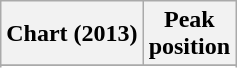<table class="wikitable sortable plainrowheaders" style="text-align:center">
<tr>
<th>Chart (2013)</th>
<th>Peak<br>position</th>
</tr>
<tr>
</tr>
<tr>
</tr>
<tr>
</tr>
<tr>
</tr>
</table>
